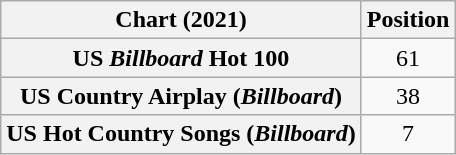<table class="wikitable sortable plainrowheaders" style="text-align:center">
<tr>
<th>Chart (2021)</th>
<th>Position</th>
</tr>
<tr>
<th scope="row">US <em>Billboard</em> Hot 100</th>
<td>61</td>
</tr>
<tr>
<th scope="row">US Country Airplay (<em>Billboard</em>)</th>
<td>38</td>
</tr>
<tr>
<th scope="row">US Hot Country Songs (<em>Billboard</em>)</th>
<td>7</td>
</tr>
</table>
